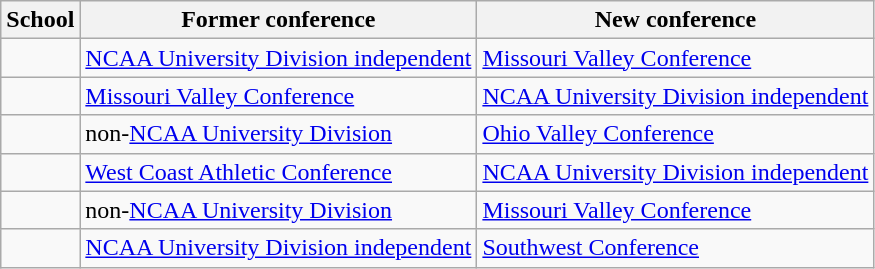<table class="wikitable sortable">
<tr>
<th>School</th>
<th>Former conference</th>
<th>New conference</th>
</tr>
<tr>
<td></td>
<td><a href='#'>NCAA University Division independent</a></td>
<td><a href='#'>Missouri Valley Conference</a></td>
</tr>
<tr>
<td></td>
<td><a href='#'>Missouri Valley Conference</a></td>
<td><a href='#'>NCAA University Division independent</a></td>
</tr>
<tr>
<td></td>
<td>non-<a href='#'>NCAA University Division</a></td>
<td><a href='#'>Ohio Valley Conference</a></td>
</tr>
<tr>
<td></td>
<td><a href='#'>West Coast Athletic Conference</a></td>
<td><a href='#'>NCAA University Division independent</a></td>
</tr>
<tr>
<td></td>
<td>non-<a href='#'>NCAA University Division</a></td>
<td><a href='#'>Missouri Valley Conference</a></td>
</tr>
<tr>
<td></td>
<td><a href='#'>NCAA University Division independent</a></td>
<td><a href='#'>Southwest Conference</a></td>
</tr>
</table>
